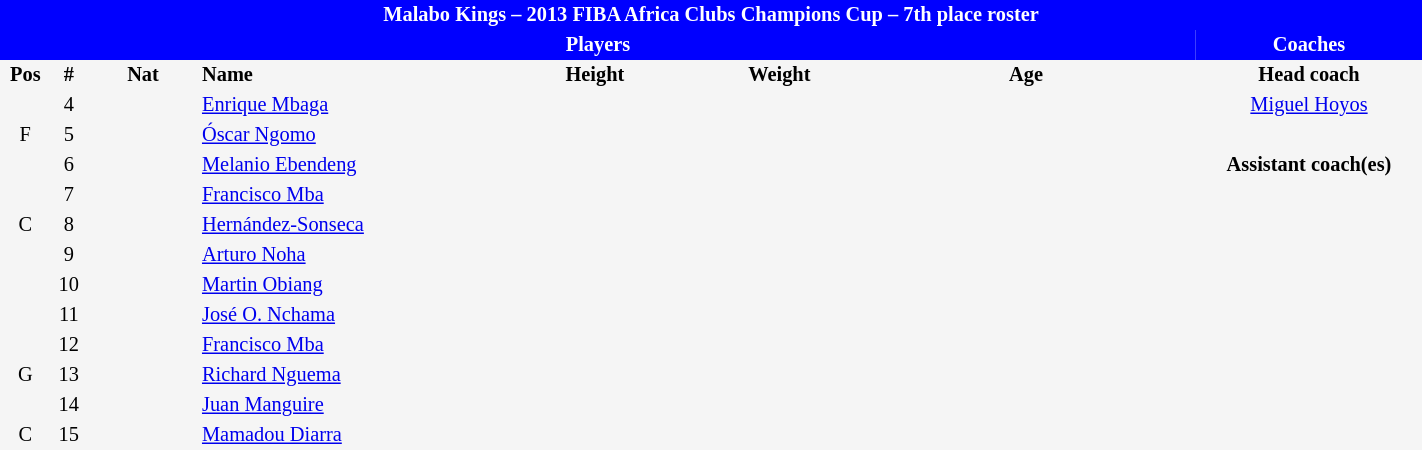<table border=0 cellpadding=2 cellspacing=0  |- bgcolor=#f5f5f5 style="text-align:center; font-size:85%;" width=75%>
<tr>
<td colspan="8" style="background: blue; color: white"><strong>Malabo Kings – 2013 FIBA Africa Clubs Champions Cup – 7th place roster</strong></td>
</tr>
<tr>
<td colspan="7" style="background: blue; color: white"><strong>Players</strong></td>
<td style="background: blue; color: white"><strong>Coaches</strong></td>
</tr>
<tr style="background=#f5f5f5; color: black">
<th width=5px>Pos</th>
<th width=5px>#</th>
<th width=50px>Nat</th>
<th width=135px align=left>Name</th>
<th width=100px>Height</th>
<th width=70px>Weight</th>
<th width=160px>Age</th>
<th width=105px>Head coach</th>
</tr>
<tr>
<td></td>
<td>4</td>
<td></td>
<td align=left><a href='#'>Enrique Mbaga</a></td>
<td></td>
<td></td>
<td></td>
<td> <a href='#'>Miguel Hoyos</a></td>
</tr>
<tr>
<td>F</td>
<td>5</td>
<td></td>
<td align=left><a href='#'>Óscar Ngomo</a></td>
<td><span></span></td>
<td></td>
<td><span></span></td>
<td></td>
</tr>
<tr>
<td></td>
<td>6</td>
<td></td>
<td align=left><a href='#'>Melanio Ebendeng</a></td>
<td></td>
<td></td>
<td><span></span></td>
<td><strong>Assistant coach(es)</strong></td>
</tr>
<tr>
<td></td>
<td>7</td>
<td></td>
<td align=left><a href='#'>Francisco Mba</a></td>
<td></td>
<td></td>
<td><span></span></td>
<td></td>
</tr>
<tr>
<td>C</td>
<td>8</td>
<td></td>
<td align=left><a href='#'>Hernández-Sonseca</a></td>
<td><span></span></td>
<td><span></span></td>
<td><span></span></td>
<td></td>
</tr>
<tr>
<td></td>
<td>9</td>
<td></td>
<td align=left><a href='#'>Arturo Noha</a></td>
<td></td>
<td></td>
<td><span></span></td>
</tr>
<tr>
<td></td>
<td>10</td>
<td></td>
<td align=left><a href='#'>Martin Obiang</a></td>
<td></td>
<td></td>
<td><span></span></td>
</tr>
<tr>
<td></td>
<td>11</td>
<td></td>
<td align=left><a href='#'>José O. Nchama</a></td>
<td></td>
<td></td>
<td><span></span></td>
</tr>
<tr>
<td></td>
<td>12</td>
<td></td>
<td align=left><a href='#'>Francisco Mba</a></td>
<td></td>
<td></td>
<td></td>
<td></td>
</tr>
<tr>
<td>G</td>
<td>13</td>
<td> </td>
<td align=left><a href='#'>Richard Nguema</a></td>
<td><span></span></td>
<td></td>
<td><span></span></td>
<td></td>
</tr>
<tr>
<td></td>
<td>14</td>
<td></td>
<td align=left><a href='#'>Juan Manguire</a></td>
<td></td>
<td></td>
<td></td>
<td></td>
</tr>
<tr>
<td>C</td>
<td>15</td>
<td></td>
<td align=left><a href='#'>Mamadou Diarra</a></td>
<td><span></span></td>
<td><span></span></td>
<td><span></span></td>
<td></td>
</tr>
</table>
